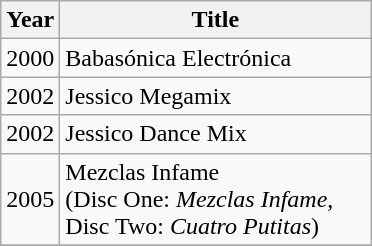<table class="wikitable">
<tr>
<th>Year</th>
<th width="200">Title</th>
</tr>
<tr>
<td>2000</td>
<td>Babasónica Electrónica</td>
</tr>
<tr>
<td>2002</td>
<td>Jessico Megamix</td>
</tr>
<tr>
<td>2002</td>
<td>Jessico Dance Mix</td>
</tr>
<tr>
<td>2005</td>
<td>Mezclas Infame <br> (Disc One: <em>Mezclas Infame</em>, Disc Two: <em>Cuatro Putitas</em>)</td>
</tr>
<tr>
</tr>
</table>
